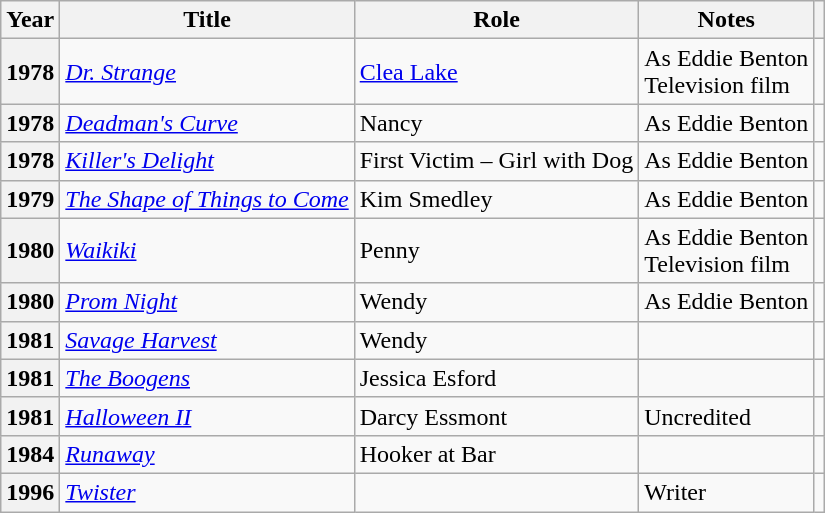<table class="wikitable plainrowheaders sortable" style="margin-right: 0;">
<tr>
<th scope="col">Year</th>
<th scope="col">Title</th>
<th scope="col">Role</th>
<th scope="col" class="unsortable">Notes</th>
<th scope="col" class="unsortable"></th>
</tr>
<tr>
<th scope="row">1978</th>
<td><a href='#'><em>Dr. Strange</em></a></td>
<td><a href='#'>Clea Lake</a></td>
<td>As Eddie Benton<br>Television film</td>
<td style="text-align:center;"></td>
</tr>
<tr>
<th scope="row">1978</th>
<td><em><a href='#'>Deadman's Curve</a></em></td>
<td>Nancy</td>
<td>As Eddie Benton</td>
<td style="text-align:center;"></td>
</tr>
<tr>
<th scope="row">1978</th>
<td><em><a href='#'>Killer's Delight</a></em></td>
<td>First Victim – Girl with Dog</td>
<td>As Eddie Benton</td>
<td style="text-align:center;"></td>
</tr>
<tr>
<th scope="row">1979</th>
<td><em><a href='#'>The Shape of Things to Come</a></em></td>
<td>Kim Smedley</td>
<td>As Eddie Benton</td>
<td style="text-align:center;"></td>
</tr>
<tr>
<th scope="row">1980</th>
<td><em><a href='#'>Waikiki</a></em></td>
<td>Penny</td>
<td>As Eddie Benton<br>Television film</td>
<td style="text-align:center;"></td>
</tr>
<tr>
<th scope="row">1980</th>
<td><em><a href='#'>Prom Night</a></em></td>
<td>Wendy</td>
<td>As Eddie Benton</td>
<td style="text-align:center;"></td>
</tr>
<tr>
<th scope="row">1981</th>
<td><em><a href='#'>Savage Harvest</a></em></td>
<td>Wendy</td>
<td></td>
<td style="text-align:center;"></td>
</tr>
<tr>
<th scope="row">1981</th>
<td data-sort-value="Boogens, The"><em><a href='#'>The Boogens</a></em></td>
<td>Jessica Esford</td>
<td></td>
<td style="text-align:center;"></td>
</tr>
<tr>
<th scope="row">1981</th>
<td><em><a href='#'>Halloween II</a></em></td>
<td>Darcy Essmont</td>
<td>Uncredited</td>
<td style="text-align:center;"></td>
</tr>
<tr>
<th scope="row">1984</th>
<td><em><a href='#'>Runaway</a></em></td>
<td>Hooker at Bar</td>
<td></td>
<td style="text-align:center;"></td>
</tr>
<tr>
<th scope="row">1996</th>
<td><em><a href='#'>Twister</a></em></td>
<td></td>
<td>Writer</td>
<td style="text-align:center;"></td>
</tr>
</table>
